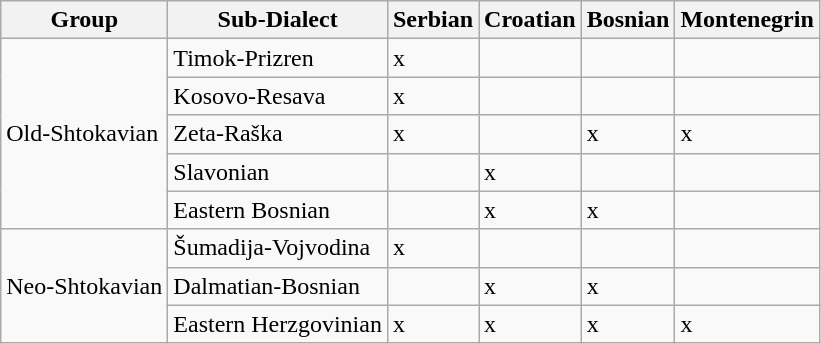<table class="wikitable">
<tr>
<th>Group</th>
<th>Sub-Dialect</th>
<th>Serbian</th>
<th>Croatian</th>
<th>Bosnian</th>
<th>Montenegrin</th>
</tr>
<tr>
<td rowspan=5>Old-Shtokavian</td>
<td>Timok-Prizren</td>
<td>x</td>
<td></td>
<td></td>
<td></td>
</tr>
<tr>
<td>Kosovo-Resava</td>
<td>x</td>
<td></td>
<td></td>
<td></td>
</tr>
<tr>
<td>Zeta-Raška</td>
<td>x</td>
<td></td>
<td>x</td>
<td>x</td>
</tr>
<tr>
<td>Slavonian</td>
<td></td>
<td>x</td>
<td></td>
<td></td>
</tr>
<tr>
<td>Eastern Bosnian</td>
<td></td>
<td>x</td>
<td>x</td>
<td></td>
</tr>
<tr>
<td rowspan=3>Neo-Shtokavian</td>
<td>Šumadija-Vojvodina</td>
<td>x</td>
<td></td>
<td></td>
<td></td>
</tr>
<tr>
<td>Dalmatian-Bosnian</td>
<td></td>
<td>x</td>
<td>x</td>
<td></td>
</tr>
<tr>
<td>Eastern Herzgovinian</td>
<td>x</td>
<td>x</td>
<td>x</td>
<td>x</td>
</tr>
</table>
